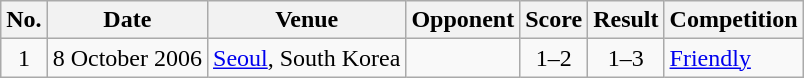<table class="wikitable sortable">
<tr>
<th>No.</th>
<th>Date</th>
<th>Venue</th>
<th>Opponent</th>
<th>Score</th>
<th>Result</th>
<th>Competition</th>
</tr>
<tr>
<td align="center">1</td>
<td>8 October 2006</td>
<td><a href='#'>Seoul</a>, South Korea</td>
<td></td>
<td align="center">1–2</td>
<td align="center">1–3</td>
<td><a href='#'>Friendly</a></td>
</tr>
</table>
